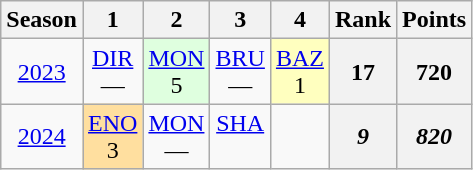<table class="wikitable" style="text-align:center;">
<tr>
<th>Season</th>
<th>1</th>
<th>2</th>
<th>3</th>
<th>4</th>
<th>Rank</th>
<th>Points</th>
</tr>
<tr>
<td><a href='#'>2023</a></td>
<td><a href='#'>DIR</a><br>—</td>
<td bgcolor="#dfffdf"><a href='#'>MON</a><br>5</td>
<td><a href='#'>BRU</a><br>—</td>
<td bgcolor="#ffffbf"><a href='#'>BAZ</a><br>1</td>
<th>17</th>
<th>720</th>
</tr>
<tr>
<td><a href='#'>2024</a></td>
<td bgcolor="#ffdf9f"><a href='#'>ENO</a><br>3</td>
<td><a href='#'>MON</a><br>—</td>
<td><a href='#'>SHA</a><br> </td>
<td></td>
<th><em>9</em></th>
<th><em>820</em></th>
</tr>
</table>
